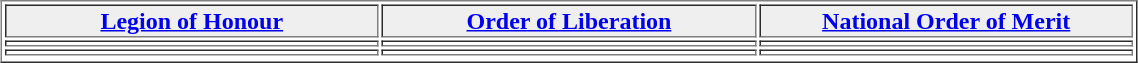<table align="center" border="1"  cellpadding="1" width="60%">
<tr>
<th width="20%" style="background:#efefef;"><a href='#'>Legion of Honour</a></th>
<th width="20%" style="background:#efefef;"><a href='#'>Order of Liberation</a></th>
<th width="20%" style="background:#efefef;"><a href='#'>National Order of Merit</a></th>
</tr>
<tr>
<td></td>
<td></td>
<td></td>
</tr>
<tr>
<td></td>
<td></td>
<td></td>
</tr>
<tr>
</tr>
</table>
